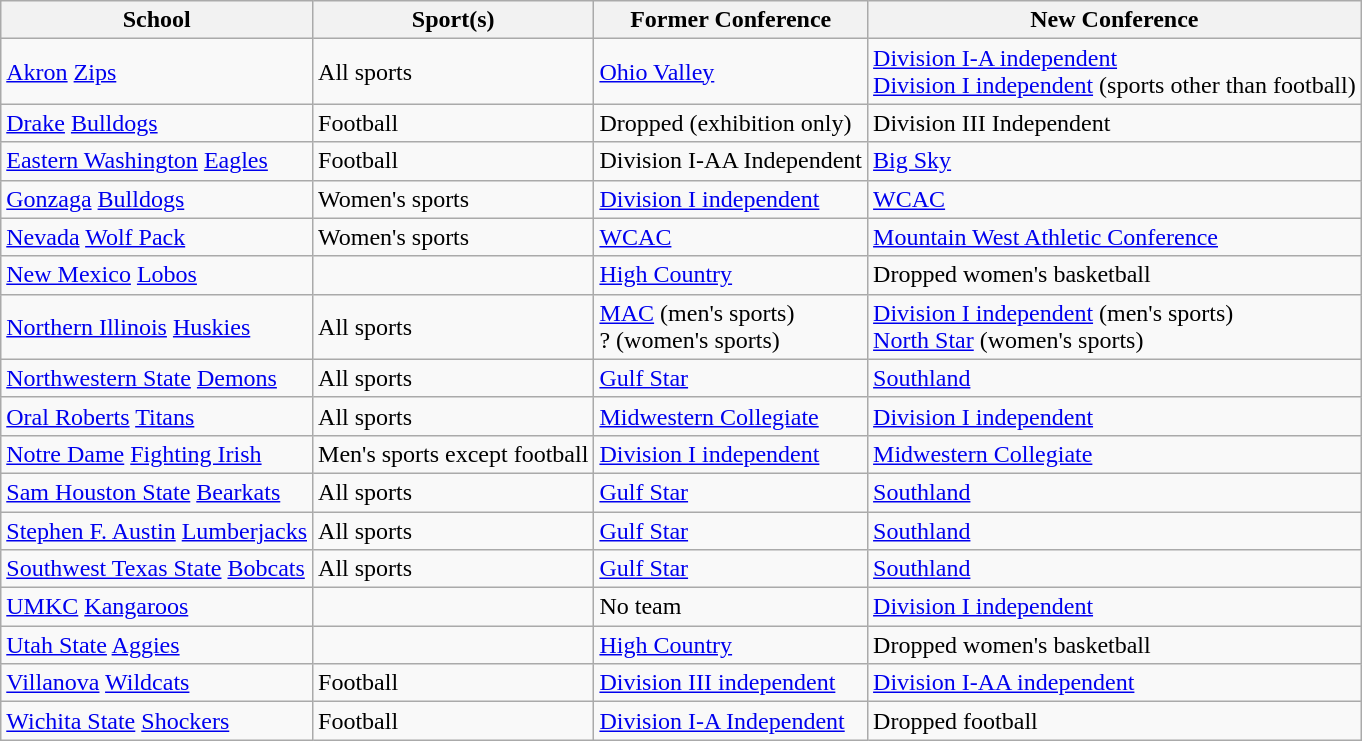<table class="wikitable sortable">
<tr>
<th>School</th>
<th>Sport(s)</th>
<th>Former Conference</th>
<th>New Conference</th>
</tr>
<tr>
<td><a href='#'>Akron</a> <a href='#'>Zips</a></td>
<td>All sports</td>
<td><a href='#'>Ohio Valley</a></td>
<td><a href='#'>Division I-A independent</a><br><a href='#'>Division I independent</a> (sports other than football)</td>
</tr>
<tr>
<td><a href='#'>Drake</a> <a href='#'>Bulldogs</a></td>
<td>Football</td>
<td>Dropped (exhibition only)</td>
<td>Division III Independent</td>
</tr>
<tr>
<td><a href='#'>Eastern Washington</a> <a href='#'>Eagles</a></td>
<td>Football</td>
<td>Division I-AA Independent</td>
<td><a href='#'>Big Sky</a></td>
</tr>
<tr>
<td><a href='#'>Gonzaga</a> <a href='#'>Bulldogs</a></td>
<td>Women's sports</td>
<td><a href='#'>Division I independent</a></td>
<td><a href='#'>WCAC</a></td>
</tr>
<tr>
<td><a href='#'>Nevada</a> <a href='#'>Wolf Pack</a></td>
<td>Women's sports</td>
<td><a href='#'>WCAC</a></td>
<td><a href='#'>Mountain West Athletic Conference</a></td>
</tr>
<tr>
<td><a href='#'>New Mexico</a> <a href='#'>Lobos</a></td>
<td></td>
<td><a href='#'>High Country</a></td>
<td>Dropped women's basketball</td>
</tr>
<tr>
<td><a href='#'>Northern Illinois</a> <a href='#'>Huskies</a></td>
<td>All sports</td>
<td><a href='#'>MAC</a> (men's sports)<br>? (women's sports)</td>
<td><a href='#'>Division I independent</a> (men's sports)<br><a href='#'>North Star</a> (women's sports)</td>
</tr>
<tr>
<td><a href='#'>Northwestern State</a> <a href='#'>Demons</a></td>
<td>All sports</td>
<td><a href='#'>Gulf Star</a></td>
<td><a href='#'>Southland</a></td>
</tr>
<tr>
<td><a href='#'>Oral Roberts</a> <a href='#'>Titans</a></td>
<td>All sports</td>
<td><a href='#'>Midwestern Collegiate</a></td>
<td><a href='#'>Division I independent</a></td>
</tr>
<tr>
<td><a href='#'>Notre Dame</a> <a href='#'>Fighting Irish</a></td>
<td>Men's sports except football</td>
<td><a href='#'>Division I independent</a></td>
<td><a href='#'>Midwestern Collegiate</a></td>
</tr>
<tr>
<td><a href='#'>Sam Houston State</a> <a href='#'>Bearkats</a></td>
<td>All sports</td>
<td><a href='#'>Gulf Star</a></td>
<td><a href='#'>Southland</a></td>
</tr>
<tr>
<td><a href='#'>Stephen F. Austin</a> <a href='#'>Lumberjacks</a></td>
<td>All sports</td>
<td><a href='#'>Gulf Star</a></td>
<td><a href='#'>Southland</a></td>
</tr>
<tr>
<td><a href='#'>Southwest Texas State</a> <a href='#'>Bobcats</a></td>
<td>All sports</td>
<td><a href='#'>Gulf Star</a></td>
<td><a href='#'>Southland</a></td>
</tr>
<tr>
<td><a href='#'>UMKC</a> <a href='#'>Kangaroos</a></td>
<td></td>
<td>No team</td>
<td><a href='#'>Division I independent</a></td>
</tr>
<tr>
<td><a href='#'>Utah State</a> <a href='#'>Aggies</a></td>
<td></td>
<td><a href='#'>High Country</a></td>
<td>Dropped women's basketball</td>
</tr>
<tr>
<td><a href='#'>Villanova</a> <a href='#'>Wildcats</a></td>
<td>Football</td>
<td><a href='#'>Division III independent</a></td>
<td><a href='#'>Division I-AA independent</a></td>
</tr>
<tr>
<td><a href='#'>Wichita State</a> <a href='#'>Shockers</a></td>
<td>Football</td>
<td><a href='#'>Division I-A Independent</a></td>
<td>Dropped football</td>
</tr>
</table>
